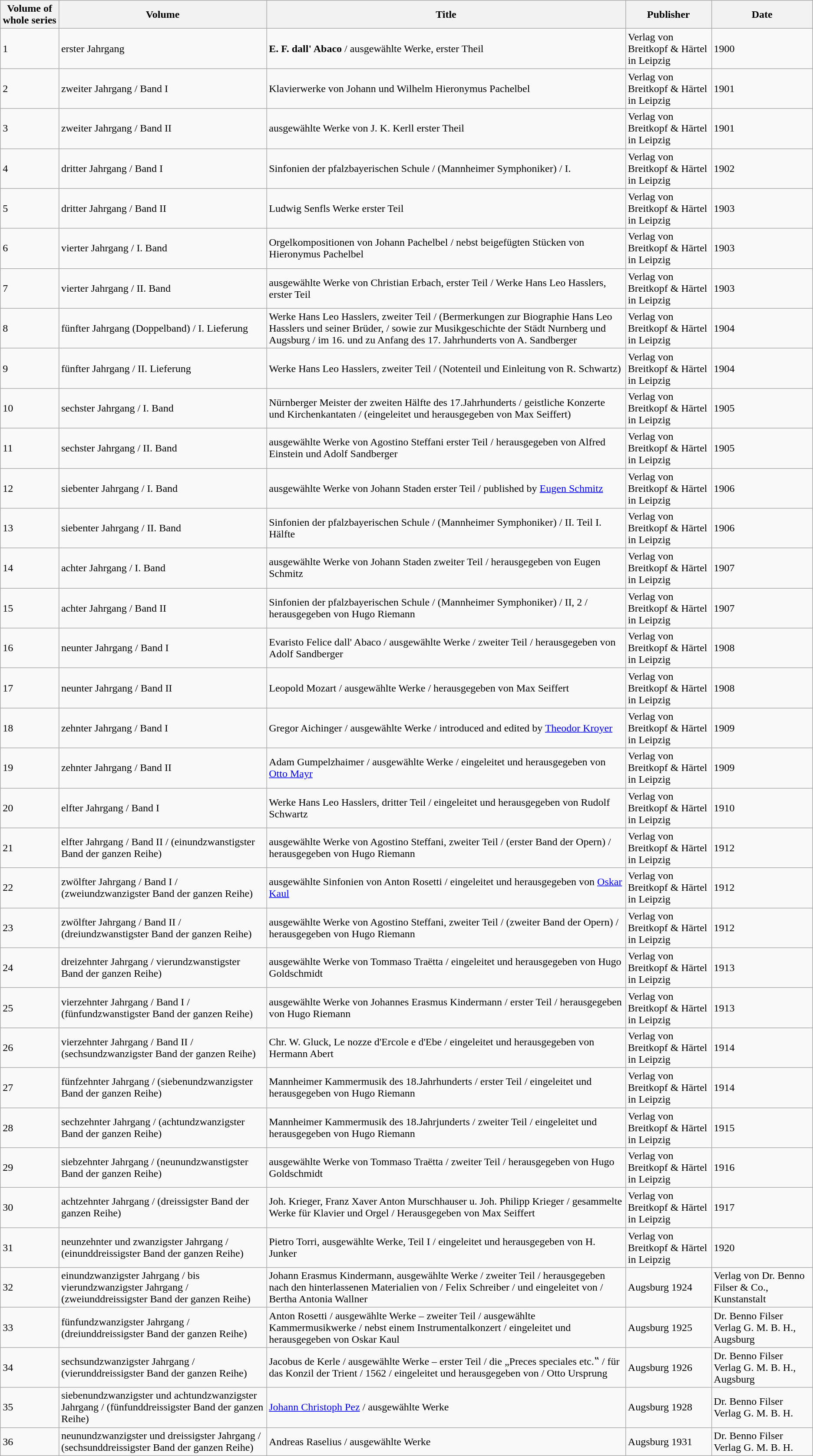<table class="wikitable">
<tr>
<th>Volume of whole series</th>
<th>Volume</th>
<th>Title</th>
<th>Publisher</th>
<th>Date</th>
</tr>
<tr>
<td>1</td>
<td>erster Jahrgang</td>
<td><strong>E. F. dall' Abaco</strong> / ausgewählte Werke, erster Theil</td>
<td>Verlag von Breitkopf & Härtel in Leipzig</td>
<td>1900</td>
</tr>
<tr>
<td>2</td>
<td>zweiter Jahrgang / Band I</td>
<td>Klavierwerke von Johann und Wilhelm Hieronymus Pachelbel</td>
<td>Verlag von Breitkopf & Härtel in Leipzig</td>
<td>1901</td>
</tr>
<tr>
<td>3</td>
<td>zweiter Jahrgang / Band II</td>
<td>ausgewählte Werke von J. K. Kerll erster Theil</td>
<td>Verlag von Breitkopf & Härtel in Leipzig</td>
<td>1901</td>
</tr>
<tr>
<td>4</td>
<td>dritter Jahrgang / Band I</td>
<td>Sinfonien der pfalzbayerischen Schule / (Mannheimer Symphoniker) / I.</td>
<td>Verlag von Breitkopf & Härtel in Leipzig</td>
<td>1902</td>
</tr>
<tr>
<td>5</td>
<td>dritter Jahrgang / Band II</td>
<td>Ludwig Senfls Werke erster Teil</td>
<td>Verlag von Breitkopf & Härtel in Leipzig</td>
<td>1903</td>
</tr>
<tr>
<td>6</td>
<td>vierter Jahrgang / I. Band</td>
<td>Orgelkompositionen von Johann Pachelbel / nebst beigefügten Stücken von Hieronymus Pachelbel</td>
<td>Verlag von Breitkopf & Härtel in Leipzig</td>
<td>1903</td>
</tr>
<tr>
<td>7</td>
<td>vierter Jahrgang / II. Band</td>
<td>ausgewählte Werke von Christian Erbach, erster Teil / Werke Hans Leo Hasslers, erster Teil</td>
<td>Verlag von Breitkopf & Härtel in Leipzig</td>
<td>1903</td>
</tr>
<tr>
<td>8</td>
<td>fünfter Jahrgang (Doppelband) / I. Lieferung</td>
<td>Werke Hans Leo Hasslers, zweiter Teil / (Bermerkungen zur Biographie Hans Leo Hasslers und seiner Brüder, / sowie zur Musikgeschichte der Städt Nurnberg und Augsburg / im 16. und zu Anfang des 17. Jahrhunderts von A. Sandberger</td>
<td>Verlag von Breitkopf & Härtel in Leipzig</td>
<td>1904</td>
</tr>
<tr>
<td>9</td>
<td>fünfter Jahrgang / II. Lieferung</td>
<td>Werke Hans Leo Hasslers, zweiter Teil / (Notenteil und Einleitung von R. Schwartz)</td>
<td>Verlag von Breitkopf & Härtel in Leipzig</td>
<td>1904</td>
</tr>
<tr>
<td>10</td>
<td>sechster Jahrgang / I. Band</td>
<td>Nürnberger Meister der zweiten Hälfte des 17.Jahrhunderts / geistliche Konzerte und Kirchenkantaten / (eingeleitet und herausgegeben von Max Seiffert)</td>
<td>Verlag von Breitkopf & Härtel in Leipzig</td>
<td>1905</td>
</tr>
<tr>
<td>11</td>
<td>sechster Jahrgang / II. Band</td>
<td>ausgewählte Werke von Agostino Steffani erster Teil / herausgegeben von Alfred Einstein und Adolf Sandberger</td>
<td>Verlag von Breitkopf & Härtel in Leipzig</td>
<td>1905</td>
</tr>
<tr>
<td>12</td>
<td>siebenter Jahrgang / I. Band</td>
<td>ausgewählte Werke von Johann Staden erster Teil / published by <a href='#'>Eugen Schmitz</a></td>
<td>Verlag von Breitkopf & Härtel in Leipzig</td>
<td>1906</td>
</tr>
<tr>
<td>13</td>
<td>siebenter Jahrgang / II. Band</td>
<td>Sinfonien der pfalzbayerischen Schule / (Mannheimer Symphoniker) / II. Teil I. Hälfte</td>
<td>Verlag von Breitkopf & Härtel in Leipzig</td>
<td>1906</td>
</tr>
<tr>
<td>14</td>
<td>achter Jahrgang / I. Band</td>
<td>ausgewählte Werke von Johann Staden zweiter Teil / herausgegeben von Eugen Schmitz</td>
<td>Verlag von Breitkopf & Härtel in Leipzig</td>
<td>1907</td>
</tr>
<tr>
<td>15</td>
<td>achter Jahrgang / Band II</td>
<td>Sinfonien der pfalzbayerischen Schule / (Mannheimer Symphoniker) / II, 2 / herausgegeben von Hugo Riemann</td>
<td>Verlag von Breitkopf & Härtel in Leipzig</td>
<td>1907</td>
</tr>
<tr>
<td>16</td>
<td>neunter Jahrgang / Band I</td>
<td>Evaristo Felice dall' Abaco / ausgewählte Werke / zweiter Teil / herausgegeben von Adolf Sandberger</td>
<td>Verlag von Breitkopf & Härtel in Leipzig</td>
<td>1908</td>
</tr>
<tr>
<td>17</td>
<td>neunter Jahrgang / Band II</td>
<td>Leopold Mozart / ausgewählte Werke / herausgegeben von Max Seiffert</td>
<td>Verlag von Breitkopf & Härtel in Leipzig</td>
<td>1908</td>
</tr>
<tr>
<td>18</td>
<td>zehnter Jahrgang / Band I</td>
<td>Gregor Aichinger / ausgewählte Werke / introduced and edited by <a href='#'>Theodor Kroyer</a></td>
<td>Verlag von Breitkopf & Härtel in Leipzig</td>
<td>1909</td>
</tr>
<tr>
<td>19</td>
<td>zehnter Jahrgang / Band II</td>
<td>Adam Gumpelzhaimer / ausgewählte Werke / eingeleitet und herausgegeben von <a href='#'>Otto Mayr</a></td>
<td>Verlag von Breitkopf & Härtel in Leipzig</td>
<td>1909</td>
</tr>
<tr>
<td>20</td>
<td>elfter Jahrgang / Band I</td>
<td>Werke Hans Leo Hasslers, dritter Teil / eingeleitet und herausgegeben von Rudolf Schwartz</td>
<td>Verlag von Breitkopf & Härtel in Leipzig</td>
<td>1910</td>
</tr>
<tr>
<td>21</td>
<td>elfter Jahrgang / Band II / (einundzwanstigster Band der ganzen Reihe)</td>
<td>ausgewählte Werke von Agostino Steffani, zweiter Teil / (erster Band der Opern) / herausgegeben von Hugo Riemann</td>
<td>Verlag von Breitkopf & Härtel in Leipzig</td>
<td>1912</td>
</tr>
<tr>
<td>22</td>
<td>zwölfter Jahrgang / Band I / (zweiundzwanzigster Band der ganzen Reihe)</td>
<td>ausgewählte Sinfonien von Anton Rosetti / eingeleitet und herausgegeben von <a href='#'>Oskar Kaul</a></td>
<td>Verlag von Breitkopf & Härtel in Leipzig</td>
<td>1912</td>
</tr>
<tr>
<td>23</td>
<td>zwölfter Jahrgang / Band II / (dreiundzwanstigster Band der ganzen Reihe)</td>
<td>ausgewählte Werke von Agostino Steffani, zweiter Teil / (zweiter Band der Opern) / herausgegeben von Hugo Riemann</td>
<td>Verlag von Breitkopf & Härtel in Leipzig</td>
<td>1912</td>
</tr>
<tr>
<td>24</td>
<td>dreizehnter Jahrgang / vierundzwanstigster Band der ganzen Reihe)</td>
<td>ausgewählte Werke von Tommaso Traëtta / eingeleitet und herausgegeben von Hugo Goldschmidt</td>
<td>Verlag von Breitkopf & Härtel in Leipzig</td>
<td>1913</td>
</tr>
<tr>
<td>25</td>
<td>vierzehnter Jahrgang / Band I / (fünfundzwanstigster Band der ganzen Reihe)</td>
<td>ausgewählte Werke von Johannes Erasmus Kindermann / erster Teil / herausgegeben von Hugo Riemann</td>
<td>Verlag von Breitkopf & Härtel in Leipzig</td>
<td>1913</td>
</tr>
<tr>
<td>26</td>
<td>vierzehnter Jahrgang / Band II / (sechsundzwanzigster Band der ganzen Reihe)</td>
<td>Chr. W. Gluck, Le nozze d'Ercole e d'Ebe / eingeleitet und herausgegeben von Hermann Abert</td>
<td>Verlag von Breitkopf & Härtel in Leipzig</td>
<td>1914</td>
</tr>
<tr>
<td>27</td>
<td>fünfzehnter Jahrgang / (siebenundzwanzigster Band der ganzen Reihe)</td>
<td>Mannheimer Kammermusik des 18.Jahrhunderts / erster Teil / eingeleitet und herausgegeben von Hugo Riemann</td>
<td>Verlag von Breitkopf & Härtel in Leipzig</td>
<td>1914</td>
</tr>
<tr>
<td>28</td>
<td>sechzehnter Jahrgang / (achtundzwanzigster Band der ganzen Reihe)</td>
<td>Mannheimer Kammermusik des 18.Jahrjunderts / zweiter Teil / eingeleitet und herausgegeben von Hugo Riemann</td>
<td>Verlag von Breitkopf & Härtel in Leipzig</td>
<td>1915</td>
</tr>
<tr>
<td>29</td>
<td>siebzehnter Jahrgang / (neunundzwanstigster Band der ganzen Reihe)</td>
<td>ausgewählte Werke von Tommaso Traëtta / zweiter Teil / herausgegeben von Hugo Goldschmidt</td>
<td>Verlag von Breitkopf & Härtel in Leipzig</td>
<td>1916</td>
</tr>
<tr>
<td>30</td>
<td>achtzehnter Jahrgang / (dreissigster Band der ganzen Reihe)</td>
<td>Joh. Krieger, Franz Xaver Anton Murschhauser u. Joh. Philipp Krieger / gesammelte Werke für Klavier und Orgel / Herausgegeben von Max Seiffert</td>
<td>Verlag von Breitkopf & Härtel in Leipzig</td>
<td>1917</td>
</tr>
<tr>
<td>31</td>
<td>neunzehnter und zwanzigster Jahrgang / (einunddreissigster Band der ganzen Reihe)</td>
<td>Pietro Torri, ausgewählte Werke, Teil I / eingeleitet und herausgegeben von H. Junker</td>
<td>Verlag von Breitkopf & Härtel in Leipzig</td>
<td>1920</td>
</tr>
<tr>
<td>32</td>
<td>einundzwanzigster Jahrgang / bis vierundzwanzigster Jahrgang / (zweiunddreissigster Band der ganzen Reihe)</td>
<td>Johann Erasmus Kindermann, ausgewählte Werke / zweiter Teil / herausgegeben nach den hinterlassenen Materialien von / Felix Schreiber / und eingeleitet von / Bertha Antonia Wallner</td>
<td>Augsburg 1924</td>
<td>Verlag von Dr. Benno Filser & Co., Kunstanstalt</td>
</tr>
<tr>
<td>33</td>
<td>fünfundzwanzigster Jahrgang / (dreiunddreissigster Band der ganzen Reihe)</td>
<td>Anton Rosetti / ausgewählte Werke – zweiter Teil / ausgewählte Kammermusikwerke / nebst einem Instrumentalkonzert / eingeleitet und herausgegeben von Oskar Kaul</td>
<td>Augsburg 1925</td>
<td>Dr. Benno Filser Verlag G. M. B. H., Augsburg</td>
</tr>
<tr>
<td>34</td>
<td>sechsundzwanzigster Jahrgang / (vierunddreissigster Band der ganzen Reihe)</td>
<td>Jacobus de Kerle / ausgewählte Werke – erster Teil / die „Preces speciales etc.‟ / für das Konzil der Trient / 1562 / eingeleitet und herausgegeben von / Otto Ursprung</td>
<td>Augsburg 1926</td>
<td>Dr. Benno Filser Verlag G. M. B. H., Augsburg</td>
</tr>
<tr>
<td>35</td>
<td>siebenundzwanzigster und achtundzwanzigster Jahrgang / (fünfunddreissigster Band der ganzen Reihe)</td>
<td><a href='#'>Johann Christoph Pez</a> / ausgewählte Werke</td>
<td>Augsburg 1928</td>
<td>Dr. Benno Filser Verlag G. M. B. H.</td>
</tr>
<tr>
<td>36</td>
<td>neunundzwanzigster und dreissigster Jahrgang / (sechsunddreissigster Band der ganzen Reihe)</td>
<td>Andreas Raselius / ausgewählte Werke</td>
<td>Augsburg 1931</td>
<td>Dr. Benno Filser Verlag G. M. B. H.</td>
</tr>
</table>
